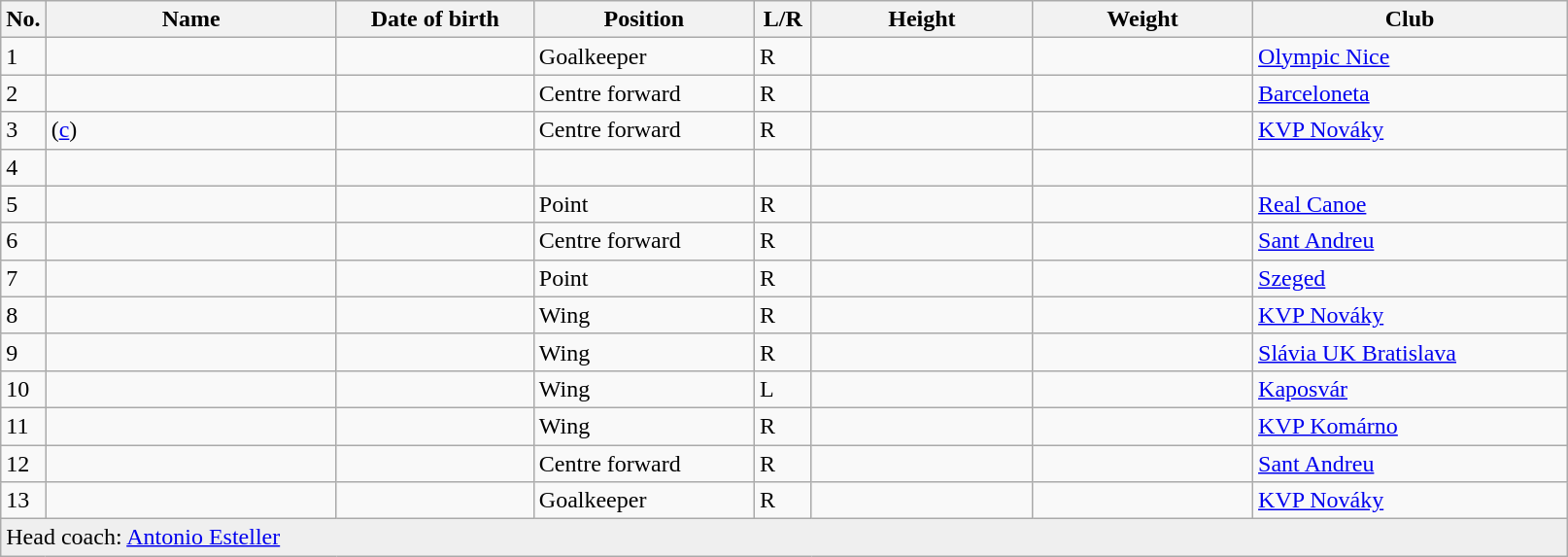<table class=wikitable sortable style=font-size:100%; text-align:center;>
<tr>
<th>No.</th>
<th style=width:12em>Name</th>
<th style=width:8em>Date of birth</th>
<th style=width:9em>Position</th>
<th style=width:2em>L/R</th>
<th style=width:9em>Height</th>
<th style=width:9em>Weight</th>
<th style=width:13em>Club</th>
</tr>
<tr>
<td>1</td>
<td align=left></td>
<td align=right></td>
<td>Goalkeeper</td>
<td>R</td>
<td></td>
<td></td>
<td> <a href='#'>Olympic Nice</a></td>
</tr>
<tr>
<td>2</td>
<td align=left></td>
<td align=right></td>
<td>Centre forward</td>
<td>R</td>
<td></td>
<td></td>
<td> <a href='#'>Barceloneta</a></td>
</tr>
<tr>
<td>3</td>
<td align=left> (<a href='#'>c</a>)</td>
<td align=right></td>
<td>Centre forward</td>
<td>R</td>
<td></td>
<td></td>
<td> <a href='#'>KVP Nováky</a></td>
</tr>
<tr>
<td>4</td>
<td align=left></td>
<td align=right></td>
<td></td>
<td></td>
<td></td>
<td></td>
</tr>
<tr>
<td>5</td>
<td align=left></td>
<td align=right></td>
<td>Point</td>
<td>R</td>
<td></td>
<td></td>
<td> <a href='#'>Real Canoe</a></td>
</tr>
<tr>
<td>6</td>
<td align=left></td>
<td align=right></td>
<td>Centre forward</td>
<td>R</td>
<td></td>
<td></td>
<td> <a href='#'>Sant Andreu</a></td>
</tr>
<tr>
<td>7</td>
<td align=left></td>
<td align=right></td>
<td>Point</td>
<td>R</td>
<td></td>
<td></td>
<td> <a href='#'>Szeged</a></td>
</tr>
<tr>
<td>8</td>
<td align=left></td>
<td align=right></td>
<td>Wing</td>
<td>R</td>
<td></td>
<td></td>
<td> <a href='#'>KVP Nováky</a></td>
</tr>
<tr>
<td>9</td>
<td align=left></td>
<td align=right></td>
<td>Wing</td>
<td>R</td>
<td></td>
<td></td>
<td> <a href='#'>Slávia UK Bratislava</a></td>
</tr>
<tr>
<td>10</td>
<td align=left></td>
<td align=right></td>
<td>Wing</td>
<td>L</td>
<td></td>
<td></td>
<td> <a href='#'>Kaposvár</a></td>
</tr>
<tr>
<td>11</td>
<td align=left></td>
<td align=right></td>
<td>Wing</td>
<td>R</td>
<td></td>
<td></td>
<td> <a href='#'>KVP Komárno</a></td>
</tr>
<tr>
<td>12</td>
<td align=left></td>
<td align=right></td>
<td>Centre forward</td>
<td>R</td>
<td></td>
<td></td>
<td> <a href='#'>Sant Andreu</a></td>
</tr>
<tr>
<td>13</td>
<td align=left></td>
<td align=right></td>
<td>Goalkeeper</td>
<td>R</td>
<td></td>
<td></td>
<td> <a href='#'>KVP Nováky</a></td>
</tr>
<tr style="background:#efefef;">
<td colspan="8" style="text-align:left;">Head coach:  <a href='#'>Antonio Esteller</a></td>
</tr>
</table>
